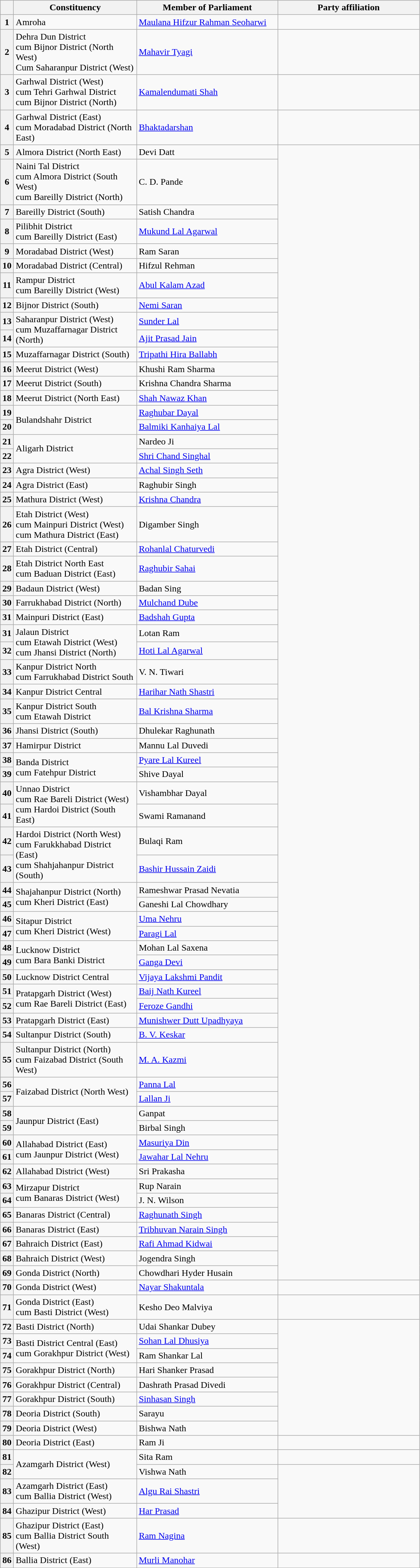<table class="wikitable sortable">
<tr style="text-align:center;">
<th></th>
<th style="width:13em">Constituency</th>
<th style="width:15em">Member of Parliament</th>
<th colspan="2" style="width:15em">Party affiliation</th>
</tr>
<tr>
<th>1</th>
<td>Amroha</td>
<td><a href='#'>Maulana Hifzur Rahman Seoharwi</a></td>
<td></td>
</tr>
<tr>
<th>2</th>
<td>Dehra Dun District <br>cum Bijnor District (North West) <br>Cum Saharanpur District (West)</td>
<td><a href='#'>Mahavir Tyagi</a></td>
</tr>
<tr>
<th>3</th>
<td>Garhwal District (West) <br>cum Tehri Garhwal District <br>cum Bijnor District (North)</td>
<td><a href='#'>Kamalendumati Shah</a></td>
<td></td>
</tr>
<tr>
<th>4</th>
<td>Garhwal District (East) <br>cum Moradabad District (North East)</td>
<td><a href='#'>Bhaktadarshan</a></td>
<td></td>
</tr>
<tr>
<th>5</th>
<td>Almora District (North East)</td>
<td>Devi Datt</td>
</tr>
<tr>
<th>6</th>
<td>Naini Tal District <br>cum Almora District (South West) <br>cum Bareilly District (North)</td>
<td>C. D. Pande</td>
</tr>
<tr>
<th>7</th>
<td>Bareilly District (South)</td>
<td>Satish Chandra</td>
</tr>
<tr>
<th>8</th>
<td>Pilibhit District <br>cum Bareilly District (East)</td>
<td><a href='#'>Mukund Lal Agarwal</a></td>
</tr>
<tr>
<th>9</th>
<td>Moradabad District (West)</td>
<td>Ram Saran</td>
</tr>
<tr>
<th>10</th>
<td>Moradabad District (Central)</td>
<td>Hifzul Rehman</td>
</tr>
<tr>
<th>11</th>
<td>Rampur District <br>cum Bareilly District (West)</td>
<td><a href='#'>Abul Kalam Azad</a></td>
</tr>
<tr>
<th>12</th>
<td>Bijnor District (South)</td>
<td><a href='#'>Nemi Saran</a></td>
</tr>
<tr>
<th>13</th>
<td rowspan=2>Saharanpur District (West) <br>cum Muzaffarnagar District (North)</td>
<td><a href='#'>Sunder Lal</a></td>
</tr>
<tr>
<th>14</th>
<td><a href='#'>Ajit Prasad Jain</a></td>
</tr>
<tr>
<th>15</th>
<td>Muzaffarnagar District (South)</td>
<td><a href='#'>Tripathi Hira Ballabh</a></td>
</tr>
<tr>
<th>16</th>
<td>Meerut District (West)</td>
<td>Khushi Ram Sharma</td>
</tr>
<tr>
<th>17</th>
<td>Meerut District (South)</td>
<td>Krishna Chandra Sharma</td>
</tr>
<tr>
<th>18</th>
<td>Meerut District (North East)</td>
<td><a href='#'>Shah Nawaz Khan</a></td>
</tr>
<tr>
<th>19</th>
<td rowspan=2>Bulandshahr District</td>
<td><a href='#'>Raghubar Dayal</a></td>
</tr>
<tr>
<th>20</th>
<td><a href='#'>Balmiki Kanhaiya Lal</a></td>
</tr>
<tr>
<th>21</th>
<td rowspan=2>Aligarh District</td>
<td>Nardeo Ji</td>
</tr>
<tr>
<th>22</th>
<td><a href='#'>Shri Chand Singhal</a></td>
</tr>
<tr>
<th>23</th>
<td>Agra District (West)</td>
<td><a href='#'>Achal Singh Seth</a></td>
</tr>
<tr>
<th>24</th>
<td>Agra District (East)</td>
<td>Raghubir Singh</td>
</tr>
<tr>
<th>25</th>
<td>Mathura District (West)</td>
<td><a href='#'>Krishna Chandra</a></td>
</tr>
<tr>
<th>26</th>
<td>Etah District (West) <br>cum Mainpuri District (West) <br>cum Mathura District (East)</td>
<td>Digamber Singh</td>
</tr>
<tr>
<th>27</th>
<td>Etah District (Central)</td>
<td><a href='#'>Rohanlal Chaturvedi</a></td>
</tr>
<tr>
<th>28</th>
<td>Etah District North East <br>cum Baduan District (East)</td>
<td><a href='#'>Raghubir Sahai</a></td>
</tr>
<tr>
<th>29</th>
<td>Badaun District (West)</td>
<td>Badan Sing</td>
</tr>
<tr>
<th>30</th>
<td>Farrukhabad District (North)</td>
<td><a href='#'>Mulchand Dube</a></td>
</tr>
<tr>
<th>31</th>
<td>Mainpuri District (East)</td>
<td><a href='#'>Badshah Gupta</a></td>
</tr>
<tr>
<th>31</th>
<td rowspan=2>Jalaun District <br>cum Etawah District (West) <br>cum Jhansi District (North)</td>
<td>Lotan Ram</td>
</tr>
<tr>
<th>32</th>
<td><a href='#'>Hoti Lal Agarwal</a></td>
</tr>
<tr>
<th>33</th>
<td>Kanpur District North <br>cum Farrukhabad District South</td>
<td>V. N. Tiwari</td>
</tr>
<tr>
<th>34</th>
<td>Kanpur District Central</td>
<td><a href='#'>Harihar Nath Shastri</a></td>
</tr>
<tr>
<th>35</th>
<td>Kanpur District South <br>cum Etawah District</td>
<td><a href='#'>Bal Krishna Sharma</a></td>
</tr>
<tr>
<th>36</th>
<td>Jhansi District (South)</td>
<td>Dhulekar Raghunath</td>
</tr>
<tr>
<th>37</th>
<td>Hamirpur District</td>
<td>Mannu Lal Duvedi</td>
</tr>
<tr>
<th>38</th>
<td rowspan=2>Banda District <br>cum Fatehpur District</td>
<td><a href='#'>Pyare Lal Kureel</a></td>
</tr>
<tr>
<th>39</th>
<td>Shive Dayal</td>
</tr>
<tr>
<th>40</th>
<td rowspan=2>Unnao District <br>cum Rae Bareli District (West) <br>cum Hardoi District (South East)</td>
<td>Vishambhar Dayal</td>
</tr>
<tr>
<th>41</th>
<td>Swami Ramanand</td>
</tr>
<tr>
<th>42</th>
<td rowspan=2>Hardoi District (North West) <br>cum Farukkhabad District (East) <br>cum Shahjahanpur District (South)</td>
<td>Bulaqi Ram</td>
</tr>
<tr>
<th>43</th>
<td><a href='#'>Bashir Hussain Zaidi</a></td>
</tr>
<tr>
<th>44</th>
<td rowspan=2>Shajahanpur District (North) <br>cum Kheri District (East)</td>
<td>Rameshwar Prasad Nevatia</td>
</tr>
<tr>
<th>45</th>
<td>Ganeshi Lal Chowdhary</td>
</tr>
<tr>
<th>46</th>
<td rowspan=2>Sitapur District <br>cum Kheri District (West)</td>
<td><a href='#'>Uma Nehru</a></td>
</tr>
<tr>
<th>47</th>
<td><a href='#'>Paragi Lal</a></td>
</tr>
<tr>
<th>48</th>
<td rowspan=2>Lucknow District <br>cum Bara Banki District</td>
<td>Mohan Lal Saxena</td>
</tr>
<tr>
<th>49</th>
<td><a href='#'>Ganga Devi</a></td>
</tr>
<tr>
<th>50</th>
<td>Lucknow District Central</td>
<td><a href='#'>Vijaya Lakshmi Pandit</a></td>
</tr>
<tr>
<th>51</th>
<td rowspan=2>Pratapgarh District (West) <br>cum Rae Bareli District (East)</td>
<td><a href='#'>Baij Nath Kureel</a></td>
</tr>
<tr>
<th>52</th>
<td><a href='#'>Feroze Gandhi</a></td>
</tr>
<tr>
<th>53</th>
<td>Pratapgarh District (East)</td>
<td><a href='#'>Munishwer Dutt Upadhyaya</a></td>
</tr>
<tr>
<th>54</th>
<td>Sultanpur District (South)</td>
<td><a href='#'>B. V. Keskar</a></td>
</tr>
<tr>
<th>55</th>
<td>Sultanpur District (North) <br>cum Faizabad District (South West)</td>
<td><a href='#'>M. A. Kazmi</a></td>
</tr>
<tr>
<th>56</th>
<td rowspan=2>Faizabad District (North West)</td>
<td><a href='#'>Panna Lal</a></td>
</tr>
<tr>
<th>57</th>
<td><a href='#'>Lallan Ji</a></td>
</tr>
<tr>
<th>58</th>
<td rowspan=2>Jaunpur District (East)</td>
<td>Ganpat</td>
</tr>
<tr>
<th>59</th>
<td>Birbal Singh</td>
</tr>
<tr>
<th>60</th>
<td rowspan=2>Allahabad District (East) <br>cum Jaunpur District (West)</td>
<td><a href='#'>Masuriya Din</a></td>
</tr>
<tr>
<th>61</th>
<td><a href='#'>Jawahar Lal Nehru</a></td>
</tr>
<tr>
<th>62</th>
<td>Allahabad District (West)</td>
<td>Sri Prakasha</td>
</tr>
<tr>
<th>63</th>
<td rowspan=2>Mirzapur District <br>cum Banaras District (West)</td>
<td>Rup Narain</td>
</tr>
<tr>
<th>64</th>
<td>J. N. Wilson</td>
</tr>
<tr>
<th>65</th>
<td>Banaras District (Central)</td>
<td><a href='#'>Raghunath Singh</a></td>
</tr>
<tr>
<th>66</th>
<td>Banaras District (East)</td>
<td><a href='#'>Tribhuvan Narain Singh</a></td>
</tr>
<tr>
<th>67</th>
<td>Bahraich District (East)</td>
<td><a href='#'>Rafi Ahmad Kidwai</a></td>
</tr>
<tr>
<th>68</th>
<td>Bahraich District (West)</td>
<td>Jogendra Singh</td>
</tr>
<tr>
<th>69</th>
<td>Gonda District (North)</td>
<td>Chowdhari Hyder Husain</td>
</tr>
<tr>
<th>70</th>
<td>Gonda District (West)</td>
<td><a href='#'>Nayar Shakuntala</a></td>
<td></td>
</tr>
<tr>
<th>71</th>
<td>Gonda District (East) <br>cum Basti District (West)</td>
<td>Kesho Deo Malviya</td>
<td></td>
</tr>
<tr>
<th>72</th>
<td>Basti District (North)</td>
<td>Udai Shankar Dubey</td>
</tr>
<tr>
<th>73</th>
<td rowspan=2>Basti District Central (East) <br>cum Gorakhpur District (West)</td>
<td><a href='#'>Sohan Lal Dhusiya</a></td>
</tr>
<tr>
<th>74</th>
<td>Ram Shankar Lal</td>
</tr>
<tr>
<th>75</th>
<td>Gorakhpur District (North)</td>
<td>Hari Shanker Prasad</td>
</tr>
<tr>
<th>76</th>
<td>Gorakhpur District (Central)</td>
<td>Dashrath Prasad Divedi</td>
</tr>
<tr>
<th>77</th>
<td>Gorakhpur District (South)</td>
<td><a href='#'>Sinhasan Singh</a></td>
</tr>
<tr>
<th>78</th>
<td>Deoria District (South)</td>
<td>Sarayu</td>
</tr>
<tr>
<th>79</th>
<td>Deoria District (West)</td>
<td>Bishwa Nath</td>
</tr>
<tr>
<th>80</th>
<td>Deoria District (East)</td>
<td>Ram Ji</td>
<td></td>
</tr>
<tr>
<th>81</th>
<td rowspan=2>Azamgarh District (West)</td>
<td>Sita Ram</td>
<td></td>
</tr>
<tr>
<th>82</th>
<td>Vishwa Nath</td>
</tr>
<tr>
<th>83</th>
<td>Azamgarh District (East) <br>cum Ballia District (West)</td>
<td><a href='#'>Algu Rai Shastri</a></td>
</tr>
<tr>
<th>84</th>
<td>Ghazipur District (West)</td>
<td><a href='#'>Har Prasad</a></td>
</tr>
<tr>
<th>85</th>
<td>Ghazipur District (East) <br>cum Ballia District South (West)</td>
<td><a href='#'>Ram Nagina</a></td>
<td></td>
</tr>
<tr>
<th>86</th>
<td>Ballia District (East)</td>
<td><a href='#'>Murli Manohar</a></td>
<td></td>
</tr>
</table>
